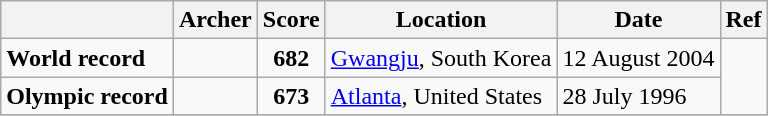<table class="wikitable">
<tr>
<th></th>
<th>Archer</th>
<th>Score</th>
<th>Location</th>
<th>Date</th>
<th>Ref</th>
</tr>
<tr>
<td><strong>World record</strong></td>
<td></td>
<td style="text-align:center"><strong>682</strong></td>
<td><a href='#'>Gwangju</a>, South Korea</td>
<td>12 August 2004</td>
<td rowspan="2" style="text-align:center"></td>
</tr>
<tr>
<td><strong>Olympic record</strong></td>
<td></td>
<td style="text-align:center"><strong>673</strong></td>
<td><a href='#'>Atlanta</a>, United States</td>
<td>28 July 1996</td>
</tr>
<tr>
</tr>
</table>
